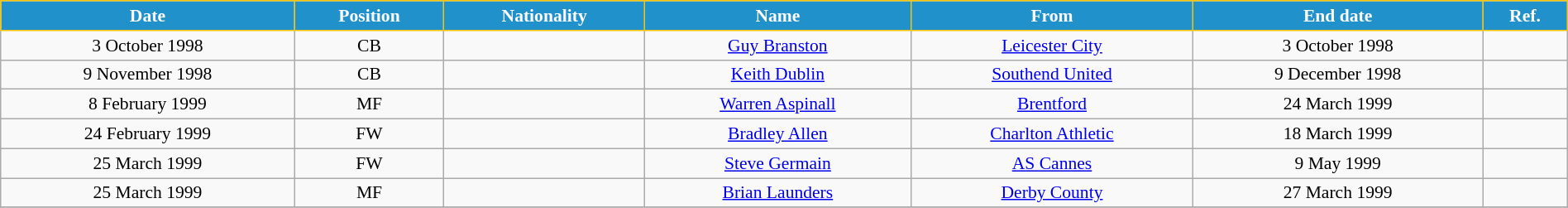<table class="wikitable" style="text-align:center; font-size:90%; width:100%;">
<tr>
<th style="background:#2191CC; color:white; border:1px solid #F7C408; text-align:center;">Date</th>
<th style="background:#2191CC; color:white; border:1px solid #F7C408; text-align:center;">Position</th>
<th style="background:#2191CC; color:white; border:1px solid #F7C408; text-align:center;">Nationality</th>
<th style="background:#2191CC; color:white; border:1px solid #F7C408; text-align:center;">Name</th>
<th style="background:#2191CC; color:white; border:1px solid #F7C408; text-align:center;">From</th>
<th style="background:#2191CC; color:white; border:1px solid #F7C408; text-align:center;">End date</th>
<th style="background:#2191CC; color:white; border:1px solid #F7C408; text-align:center;">Ref.</th>
</tr>
<tr>
<td>3 October 1998</td>
<td>CB</td>
<td></td>
<td><a href='#'>Guy Branston</a></td>
<td> <a href='#'>Leicester City</a></td>
<td>3 October 1998</td>
<td></td>
</tr>
<tr>
<td>9 November 1998</td>
<td>CB</td>
<td></td>
<td><a href='#'>Keith Dublin</a></td>
<td> <a href='#'>Southend United</a></td>
<td>9 December 1998</td>
<td></td>
</tr>
<tr>
<td>8 February 1999</td>
<td>MF</td>
<td></td>
<td><a href='#'>Warren Aspinall</a></td>
<td> <a href='#'>Brentford</a></td>
<td>24 March 1999</td>
<td></td>
</tr>
<tr>
<td>24 February 1999</td>
<td>FW</td>
<td></td>
<td><a href='#'>Bradley Allen</a></td>
<td> <a href='#'>Charlton Athletic</a></td>
<td>18 March 1999</td>
<td></td>
</tr>
<tr>
<td>25 March 1999</td>
<td>FW</td>
<td></td>
<td><a href='#'>Steve Germain</a></td>
<td> <a href='#'>AS Cannes</a></td>
<td>9 May 1999</td>
<td></td>
</tr>
<tr>
<td>25 March 1999</td>
<td>MF</td>
<td></td>
<td><a href='#'>Brian Launders</a></td>
<td> <a href='#'>Derby County</a></td>
<td>27 March 1999</td>
<td></td>
</tr>
<tr>
</tr>
</table>
